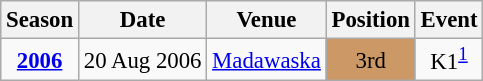<table class="wikitable" style="text-align:center; font-size:95%;">
<tr>
<th>Season</th>
<th>Date</th>
<th>Venue</th>
<th>Position</th>
<th>Event</th>
</tr>
<tr>
<td><strong><a href='#'>2006</a></strong></td>
<td align=right>20 Aug 2006</td>
<td align=left><a href='#'>Madawaska</a></td>
<td bgcolor=cc9966>3rd</td>
<td>K1<sup><a href='#'>1</a></sup></td>
</tr>
</table>
